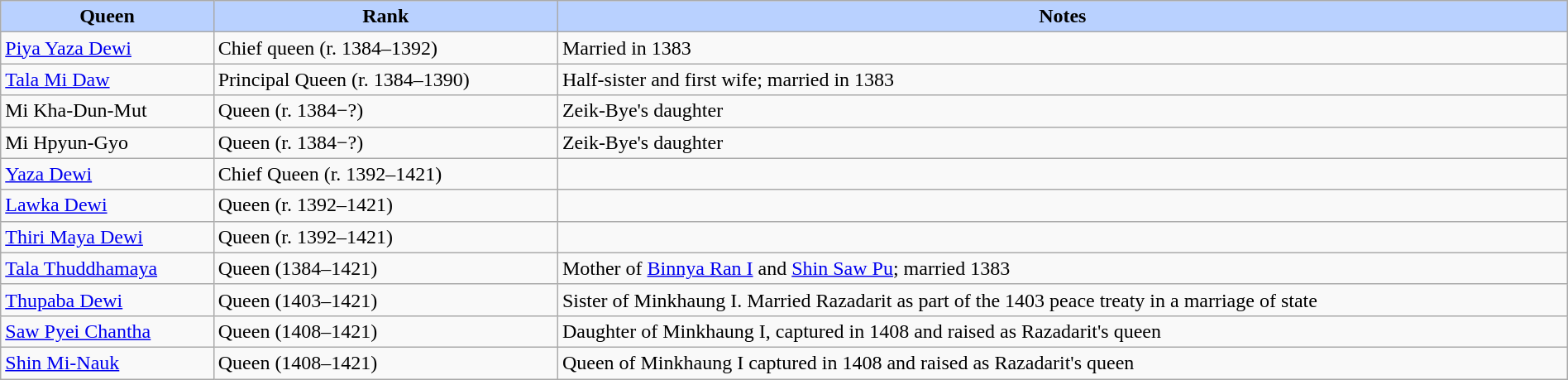<table width=100% class="wikitable">
<tr>
<th style="background-color:#B9D1FF">Queen</th>
<th style="background-color:#B9D1FF">Rank</th>
<th style="background-color:#B9D1FF">Notes</th>
</tr>
<tr>
<td><a href='#'>Piya Yaza Dewi</a></td>
<td>Chief queen (r. 1384–1392)</td>
<td>Married in 1383</td>
</tr>
<tr>
<td><a href='#'>Tala Mi Daw</a></td>
<td>Principal Queen (r. 1384–1390)</td>
<td>Half-sister and first wife; married in 1383</td>
</tr>
<tr>
<td>Mi Kha-Dun-Mut</td>
<td>Queen (r. 1384−?)</td>
<td>Zeik-Bye's daughter</td>
</tr>
<tr>
<td>Mi Hpyun-Gyo</td>
<td>Queen (r. 1384−?)</td>
<td>Zeik-Bye's daughter</td>
</tr>
<tr>
<td><a href='#'>Yaza Dewi</a></td>
<td>Chief Queen (r. 1392–1421)</td>
<td></td>
</tr>
<tr>
<td><a href='#'>Lawka Dewi</a></td>
<td>Queen (r. 1392–1421)</td>
<td></td>
</tr>
<tr>
<td><a href='#'>Thiri Maya Dewi</a></td>
<td>Queen (r. 1392–1421)</td>
<td></td>
</tr>
<tr>
<td><a href='#'>Tala Thuddhamaya</a></td>
<td>Queen (1384–1421)</td>
<td>Mother of <a href='#'>Binnya Ran I</a> and <a href='#'>Shin Saw Pu</a>; married 1383</td>
</tr>
<tr>
<td><a href='#'>Thupaba Dewi</a></td>
<td>Queen (1403–1421)</td>
<td>Sister of Minkhaung I. Married Razadarit as part of the 1403 peace treaty in a marriage of state</td>
</tr>
<tr>
<td><a href='#'>Saw Pyei Chantha</a></td>
<td>Queen (1408–1421)</td>
<td>Daughter of Minkhaung I, captured in 1408 and raised as Razadarit's queen</td>
</tr>
<tr>
<td><a href='#'>Shin Mi-Nauk</a></td>
<td>Queen (1408–1421)</td>
<td>Queen of Minkhaung I captured in 1408 and raised as Razadarit's queen</td>
</tr>
</table>
